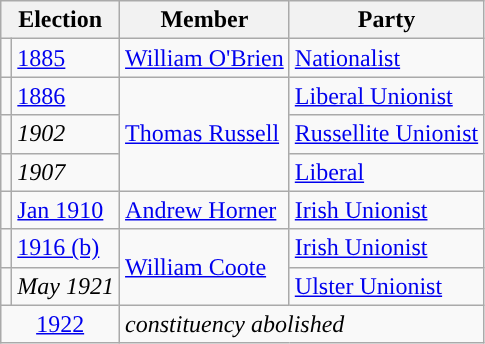<table class="wikitable">
<tr>
<th colspan="2">Election</th>
<th>Member</th>
<th>Party</th>
</tr>
<tr>
<td style="color:inherit;background-color: "></td>
<td><a href='#'>1885</a></td>
<td><a href='#'>William O'Brien</a></td>
<td><a href='#'>Nationalist</a></td>
</tr>
<tr>
<td style="color:inherit;background-color: "></td>
<td><a href='#'>1886</a></td>
<td rowspan="3"><a href='#'>Thomas Russell</a></td>
<td><a href='#'>Liberal Unionist</a></td>
</tr>
<tr>
<td style="color:inherit;background-color: "></td>
<td><em>1902</em></td>
<td><a href='#'>Russellite Unionist</a></td>
</tr>
<tr>
<td style="color:inherit;background-color: "></td>
<td><em>1907</em></td>
<td><a href='#'>Liberal</a></td>
</tr>
<tr>
<td style="color:inherit;background-color: "></td>
<td><a href='#'>Jan 1910</a></td>
<td><a href='#'>Andrew Horner</a></td>
<td><a href='#'>Irish Unionist</a></td>
</tr>
<tr>
<td style="color:inherit;background-color: "></td>
<td><a href='#'>1916 (b)</a></td>
<td rowspan="2"><a href='#'>William Coote</a></td>
<td><a href='#'>Irish Unionist</a></td>
</tr>
<tr>
<td style="color:inherit;background-color: "></td>
<td><em>May 1921</em></td>
<td><a href='#'>Ulster Unionist</a></td>
</tr>
<tr>
<td colspan="2" align="center"><a href='#'>1922</a></td>
<td colspan="2"><em>constituency abolished</em></td>
</tr>
</table>
